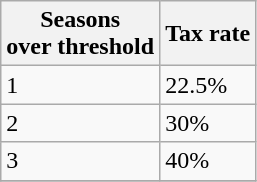<table class="wikitable">
<tr>
<th>Seasons <br>over threshold</th>
<th>Tax rate</th>
</tr>
<tr>
<td>1</td>
<td>22.5%</td>
</tr>
<tr>
<td>2</td>
<td>30%</td>
</tr>
<tr>
<td>3</td>
<td>40%</td>
</tr>
<tr>
</tr>
</table>
